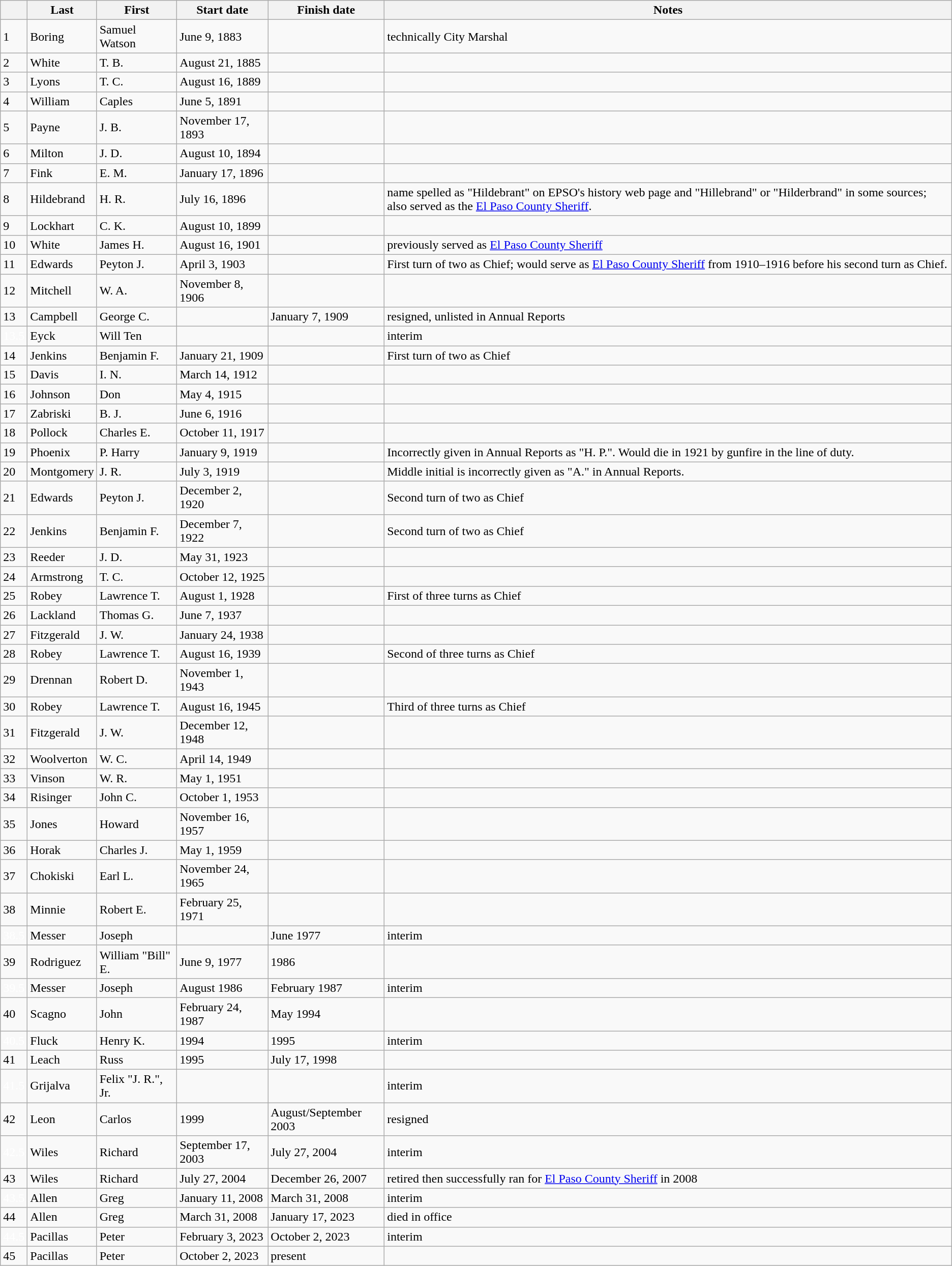<table class="wikitable sortable plainrowheaders">
<tr>
<th scope="col"></th>
<th scope="col">Last</th>
<th scope="col">First</th>
<th scope="col">Start date</th>
<th scope="col">Finish date</th>
<th scope="col" class="unsortable">Notes</th>
</tr>
<tr>
<td>1</td>
<td>Boring</td>
<td>Samuel Watson</td>
<td>June 9, 1883</td>
<td></td>
<td>technically City Marshal</td>
</tr>
<tr>
<td>2</td>
<td>White</td>
<td>T. B.</td>
<td>August 21, 1885</td>
<td></td>
<td></td>
</tr>
<tr>
<td>3</td>
<td>Lyons</td>
<td>T. C.</td>
<td>August 16, 1889</td>
<td></td>
<td></td>
</tr>
<tr>
<td>4</td>
<td>William</td>
<td>Caples</td>
<td>June 5, 1891</td>
<td></td>
<td></td>
</tr>
<tr>
<td>5</td>
<td>Payne</td>
<td>J. B.</td>
<td>November 17, 1893</td>
<td></td>
<td></td>
</tr>
<tr>
<td>6</td>
<td>Milton</td>
<td>J. D.</td>
<td>August 10, 1894</td>
<td></td>
<td></td>
</tr>
<tr>
<td>7</td>
<td>Fink</td>
<td>E. M.</td>
<td>January 17, 1896</td>
<td></td>
<td></td>
</tr>
<tr>
<td>8</td>
<td>Hildebrand</td>
<td>H. R.</td>
<td>July 16, 1896</td>
<td></td>
<td>name spelled as "Hildebrant" on EPSO's history web page and "Hillebrand" or "Hilderbrand" in some sources; also served as the <a href='#'>El Paso County Sheriff</a>.</td>
</tr>
<tr>
<td>9</td>
<td>Lockhart</td>
<td>C. K.</td>
<td>August 10, 1899</td>
<td></td>
<td></td>
</tr>
<tr>
<td>10</td>
<td>White</td>
<td>James H.</td>
<td>August 16, 1901</td>
<td></td>
<td>previously served as <a href='#'>El Paso County Sheriff</a></td>
</tr>
<tr>
<td>11</td>
<td>Edwards</td>
<td>Peyton J.</td>
<td>April 3, 1903</td>
<td></td>
<td>First turn of two as Chief; would serve as <a href='#'>El Paso County Sheriff</a> from 1910–1916 before his second turn as Chief.</td>
</tr>
<tr>
<td>12</td>
<td>Mitchell</td>
<td>W. A.</td>
<td>November 8, 1906</td>
<td></td>
<td></td>
</tr>
<tr>
<td>13</td>
<td>Campbell</td>
<td>George C.</td>
<td></td>
<td>January 7, 1909</td>
<td>resigned, unlisted in Annual Reports</td>
</tr>
<tr>
<td scope="cell" style=color:white>13.5</td>
<td>Eyck</td>
<td>Will Ten</td>
<td></td>
<td></td>
<td>interim</td>
</tr>
<tr>
<td>14</td>
<td>Jenkins</td>
<td>Benjamin F.</td>
<td>January 21, 1909</td>
<td></td>
<td>First turn of two as Chief</td>
</tr>
<tr>
<td>15</td>
<td>Davis</td>
<td>I. N.</td>
<td>March 14, 1912</td>
<td></td>
<td></td>
</tr>
<tr>
<td>16</td>
<td>Johnson</td>
<td>Don</td>
<td>May 4, 1915</td>
<td></td>
<td></td>
</tr>
<tr>
<td>17</td>
<td>Zabriski</td>
<td>B. J.</td>
<td>June 6, 1916</td>
<td></td>
<td></td>
</tr>
<tr>
<td>18</td>
<td>Pollock</td>
<td>Charles E.</td>
<td>October 11, 1917</td>
<td></td>
<td></td>
</tr>
<tr>
<td>19</td>
<td>Phoenix</td>
<td>P. Harry</td>
<td>January 9, 1919</td>
<td></td>
<td>Incorrectly given in Annual Reports as "H. P.". Would die in 1921 by gunfire in the line of duty.</td>
</tr>
<tr>
<td>20</td>
<td>Montgomery</td>
<td>J. R.</td>
<td>July 3, 1919</td>
<td></td>
<td>Middle initial is incorrectly given as "A." in Annual Reports.</td>
</tr>
<tr>
<td>21</td>
<td>Edwards</td>
<td>Peyton J.</td>
<td>December 2, 1920</td>
<td></td>
<td>Second turn of two as Chief</td>
</tr>
<tr>
<td>22</td>
<td>Jenkins</td>
<td>Benjamin F.</td>
<td>December 7, 1922</td>
<td></td>
<td>Second turn of two as Chief</td>
</tr>
<tr>
<td>23</td>
<td>Reeder</td>
<td>J. D.</td>
<td>May 31, 1923</td>
<td></td>
<td></td>
</tr>
<tr>
<td>24</td>
<td>Armstrong</td>
<td>T. C.</td>
<td>October 12, 1925</td>
<td></td>
<td></td>
</tr>
<tr>
<td>25</td>
<td>Robey</td>
<td>Lawrence T.</td>
<td>August 1, 1928</td>
<td></td>
<td>First of three turns as Chief</td>
</tr>
<tr>
<td>26</td>
<td>Lackland</td>
<td>Thomas G.</td>
<td>June 7, 1937</td>
<td></td>
<td></td>
</tr>
<tr>
<td>27</td>
<td>Fitzgerald</td>
<td>J. W.</td>
<td>January 24, 1938</td>
<td></td>
<td></td>
</tr>
<tr>
<td>28</td>
<td>Robey</td>
<td>Lawrence T.</td>
<td>August 16, 1939</td>
<td></td>
<td>Second of three turns as Chief</td>
</tr>
<tr>
<td>29</td>
<td>Drennan</td>
<td>Robert D.</td>
<td>November 1, 1943</td>
<td></td>
<td></td>
</tr>
<tr>
<td>30</td>
<td>Robey</td>
<td>Lawrence T.</td>
<td>August 16, 1945</td>
<td></td>
<td>Third of three turns as Chief</td>
</tr>
<tr>
<td>31</td>
<td>Fitzgerald</td>
<td>J. W.</td>
<td>December 12, 1948</td>
<td></td>
<td></td>
</tr>
<tr>
<td>32</td>
<td>Woolverton</td>
<td>W. C.</td>
<td>April 14, 1949</td>
<td></td>
<td></td>
</tr>
<tr>
<td>33</td>
<td>Vinson</td>
<td>W. R.</td>
<td>May 1, 1951</td>
<td></td>
<td></td>
</tr>
<tr>
<td>34</td>
<td>Risinger</td>
<td>John C.</td>
<td>October 1, 1953</td>
<td></td>
<td></td>
</tr>
<tr>
<td>35</td>
<td>Jones</td>
<td>Howard</td>
<td>November 16, 1957</td>
<td></td>
<td></td>
</tr>
<tr>
<td>36</td>
<td>Horak</td>
<td>Charles J.</td>
<td>May 1, 1959</td>
<td></td>
<td></td>
</tr>
<tr>
<td>37</td>
<td>Chokiski</td>
<td>Earl L.</td>
<td>November 24, 1965</td>
<td></td>
<td></td>
</tr>
<tr>
<td>38</td>
<td>Minnie</td>
<td>Robert E.</td>
<td>February 25, 1971</td>
<td></td>
<td></td>
</tr>
<tr>
<td scope="cell" style=color:white>38.5</td>
<td>Messer</td>
<td>Joseph</td>
<td></td>
<td>June 1977</td>
<td>interim</td>
</tr>
<tr>
<td>39</td>
<td>Rodriguez</td>
<td>William "Bill" E.</td>
<td>June 9, 1977</td>
<td>1986</td>
</tr>
<tr>
<td scope="cell" style=color:white>39.5</td>
<td>Messer</td>
<td>Joseph</td>
<td>August 1986</td>
<td>February 1987</td>
<td>interim</td>
</tr>
<tr>
<td>40</td>
<td>Scagno</td>
<td>John</td>
<td>February 24, 1987</td>
<td>May 1994</td>
<td></td>
</tr>
<tr>
<td scope="cell" style=color:white>40.5</td>
<td>Fluck</td>
<td>Henry K.</td>
<td>1994</td>
<td>1995</td>
<td>interim</td>
</tr>
<tr>
<td>41</td>
<td>Leach</td>
<td>Russ</td>
<td>1995</td>
<td>July 17, 1998</td>
<td></td>
</tr>
<tr>
<td scope="cell" style=color:white>41.5</td>
<td>Grijalva</td>
<td>Felix "J. R.", Jr.</td>
<td></td>
<td></td>
<td>interim</td>
</tr>
<tr>
<td>42</td>
<td>Leon</td>
<td>Carlos</td>
<td>1999</td>
<td>August/September 2003</td>
<td>resigned</td>
</tr>
<tr>
<td scope="cell" style=color:white>42.5</td>
<td>Wiles</td>
<td>Richard</td>
<td>September 17, 2003</td>
<td>July 27, 2004</td>
<td>interim</td>
</tr>
<tr>
<td>43</td>
<td>Wiles</td>
<td>Richard</td>
<td>July 27, 2004</td>
<td>December 26, 2007</td>
<td>retired then successfully ran for <a href='#'>El Paso County Sheriff</a> in 2008</td>
</tr>
<tr>
<td scope="cell" style=color:white>43.5</td>
<td>Allen</td>
<td>Greg</td>
<td>January 11, 2008</td>
<td>March 31, 2008</td>
<td>interim</td>
</tr>
<tr>
<td>44</td>
<td>Allen</td>
<td>Greg</td>
<td>March 31, 2008</td>
<td>January 17, 2023</td>
<td>died in office</td>
</tr>
<tr>
<td scope="cell" style=color:white>44.5</td>
<td>Pacillas</td>
<td>Peter</td>
<td>February 3, 2023</td>
<td>October 2, 2023</td>
<td>interim</td>
</tr>
<tr>
<td>45</td>
<td>Pacillas</td>
<td>Peter</td>
<td>October 2, 2023</td>
<td>present</td>
<td></td>
</tr>
</table>
